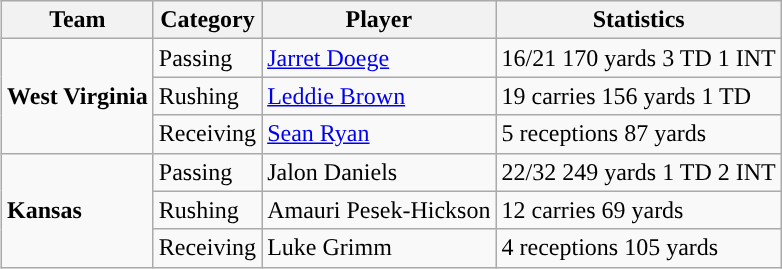<table class="wikitable" style="float: right;">
<tr>
<th>Team</th>
<th>Category</th>
<th>Player</th>
<th>Statistics</th>
</tr>
<tr>
<td rowspan=3><strong>West Virginia</strong></td>
<td>Passing</td>
<td><a href='#'>Jarret Doege</a></td>
<td>16/21 170 yards 3 TD 1 INT</td>
</tr>
<tr>
<td>Rushing</td>
<td><a href='#'>Leddie Brown</a></td>
<td>19 carries 156 yards 1 TD</td>
</tr>
<tr>
<td>Receiving</td>
<td><a href='#'>Sean Ryan</a></td>
<td>5 receptions 87 yards</td>
</tr>
<tr>
<td rowspan=3><strong>Kansas</strong></td>
<td>Passing</td>
<td>Jalon Daniels</td>
<td>22/32 249 yards 1 TD 2 INT</td>
</tr>
<tr>
<td>Rushing</td>
<td>Amauri Pesek-Hickson</td>
<td>12 carries 69 yards</td>
</tr>
<tr>
<td>Receiving</td>
<td>Luke Grimm</td>
<td>4 receptions 105 yards</td>
</tr>
</table>
